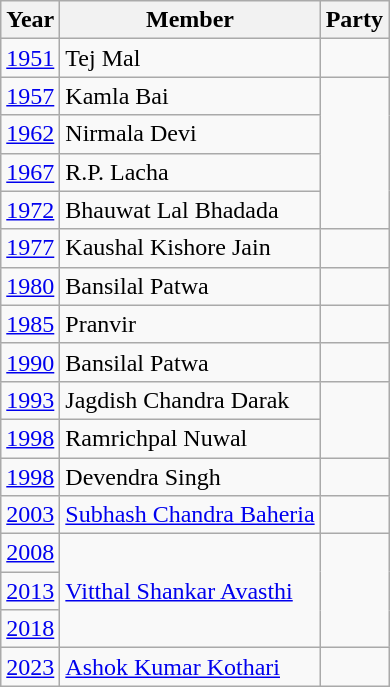<table class="wikitable sortable">
<tr>
<th>Year</th>
<th>Member</th>
<th colspan="2">Party</th>
</tr>
<tr>
<td><a href='#'>1951</a></td>
<td>Tej Mal</td>
<td></td>
</tr>
<tr>
<td><a href='#'>1957</a></td>
<td>Kamla Bai</td>
</tr>
<tr>
<td><a href='#'>1962</a></td>
<td>Nirmala Devi</td>
</tr>
<tr>
<td><a href='#'>1967</a></td>
<td>R.P. Lacha</td>
</tr>
<tr>
<td><a href='#'>1972</a></td>
<td>Bhauwat Lal Bhadada</td>
</tr>
<tr>
<td><a href='#'>1977</a></td>
<td>Kaushal Kishore Jain</td>
<td></td>
</tr>
<tr>
<td><a href='#'>1980</a></td>
<td>Bansilal Patwa</td>
<td></td>
</tr>
<tr>
<td><a href='#'>1985</a></td>
<td>Pranvir</td>
<td></td>
</tr>
<tr>
<td><a href='#'>1990</a></td>
<td>Bansilal Patwa</td>
<td></td>
</tr>
<tr>
<td><a href='#'>1993</a></td>
<td>Jagdish Chandra Darak</td>
</tr>
<tr>
<td><a href='#'>1998</a></td>
<td>Ramrichpal Nuwal</td>
</tr>
<tr>
<td><a href='#'>1998</a></td>
<td>Devendra Singh</td>
<td></td>
</tr>
<tr>
<td><a href='#'>2003</a></td>
<td><a href='#'>Subhash Chandra Baheria</a></td>
<td></td>
</tr>
<tr>
<td><a href='#'>2008</a></td>
<td rowspan=3><a href='#'>Vitthal Shankar Avasthi</a></td>
</tr>
<tr>
<td><a href='#'>2013</a></td>
</tr>
<tr>
<td><a href='#'>2018</a></td>
</tr>
<tr>
<td><a href='#'>2023</a></td>
<td><a href='#'>Ashok Kumar Kothari</a></td>
<td></td>
</tr>
</table>
